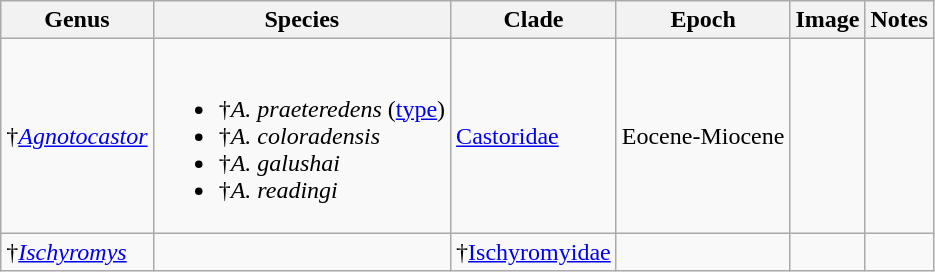<table class="wikitable sortable">
<tr>
<th>Genus</th>
<th>Species</th>
<th>Clade</th>
<th>Epoch</th>
<th>Image</th>
<th>Notes</th>
</tr>
<tr>
<td>†<em><a href='#'>Agnotocastor</a></em></td>
<td><br><ul><li>†<em>A. praeteredens</em> (<a href='#'>type</a>)</li><li>†<em>A. coloradensis</em></li><li>†<em>A. galushai</em></li><li>†<em>A. readingi</em></li></ul></td>
<td><a href='#'>Castoridae</a></td>
<td>Eocene-Miocene</td>
<td></td>
<td></td>
</tr>
<tr>
<td>†<em><a href='#'>Ischyromys</a></em></td>
<td></td>
<td>†<a href='#'>Ischyromyidae</a></td>
<td></td>
<td></td>
<td></td>
</tr>
</table>
